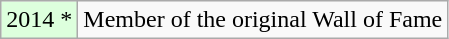<table class="wikitable">
<tr>
<td style="background-color: #DDFFDD;">2014 *</td>
<td>Member of the original Wall of Fame</td>
</tr>
</table>
